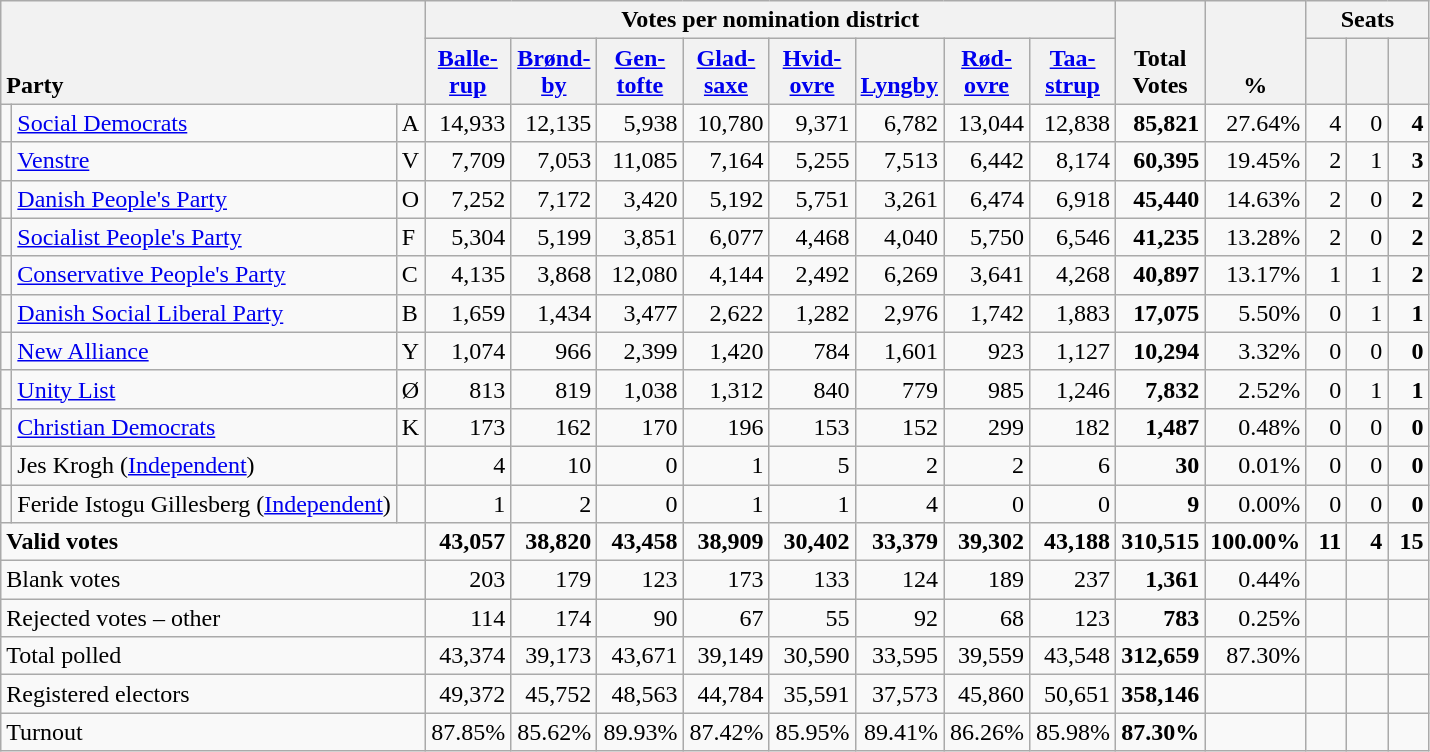<table class="wikitable" border="1" style="text-align:right;">
<tr>
<th style="text-align:left;" valign=bottom rowspan=2 colspan=3>Party</th>
<th colspan=8>Votes per nomination district</th>
<th align=center valign=bottom rowspan=2 width="50">Total Votes</th>
<th align=center valign=bottom rowspan=2 width="50">%</th>
<th colspan=3>Seats</th>
</tr>
<tr>
<th align=center valign=bottom width="50"><a href='#'>Balle- rup</a></th>
<th align="center" valign="bottom" width="50"><a href='#'>Brønd- by</a></th>
<th align="center" valign="bottom" width="50"><a href='#'>Gen- tofte</a></th>
<th align="center" valign="bottom" width="50"><a href='#'>Glad- saxe</a></th>
<th align="center" valign="bottom" width="50"><a href='#'>Hvid- ovre</a></th>
<th align="center" valign="bottom" width="50"><a href='#'>Lyngby</a></th>
<th align="center" valign="bottom" width="50"><a href='#'>Rød- ovre</a></th>
<th align="center" valign="bottom" width="50"><a href='#'>Taa- strup</a></th>
<th align="center" valign="bottom" width="20"><small></small></th>
<th align=center valign=bottom width="20"><small><a href='#'></a></small></th>
<th align=center valign=bottom width="20"><small></small></th>
</tr>
<tr>
<td></td>
<td align=left><a href='#'>Social Democrats</a></td>
<td align=left>A</td>
<td>14,933</td>
<td>12,135</td>
<td>5,938</td>
<td>10,780</td>
<td>9,371</td>
<td>6,782</td>
<td>13,044</td>
<td>12,838</td>
<td><strong>85,821</strong></td>
<td>27.64%</td>
<td>4</td>
<td>0</td>
<td><strong>4</strong></td>
</tr>
<tr>
<td></td>
<td align=left><a href='#'>Venstre</a></td>
<td align=left>V</td>
<td>7,709</td>
<td>7,053</td>
<td>11,085</td>
<td>7,164</td>
<td>5,255</td>
<td>7,513</td>
<td>6,442</td>
<td>8,174</td>
<td><strong>60,395</strong></td>
<td>19.45%</td>
<td>2</td>
<td>1</td>
<td><strong>3</strong></td>
</tr>
<tr>
<td></td>
<td align=left><a href='#'>Danish People's Party</a></td>
<td align=left>O</td>
<td>7,252</td>
<td>7,172</td>
<td>3,420</td>
<td>5,192</td>
<td>5,751</td>
<td>3,261</td>
<td>6,474</td>
<td>6,918</td>
<td><strong>45,440</strong></td>
<td>14.63%</td>
<td>2</td>
<td>0</td>
<td><strong>2</strong></td>
</tr>
<tr>
<td></td>
<td align=left><a href='#'>Socialist People's Party</a></td>
<td align=left>F</td>
<td>5,304</td>
<td>5,199</td>
<td>3,851</td>
<td>6,077</td>
<td>4,468</td>
<td>4,040</td>
<td>5,750</td>
<td>6,546</td>
<td><strong>41,235</strong></td>
<td>13.28%</td>
<td>2</td>
<td>0</td>
<td><strong>2</strong></td>
</tr>
<tr>
<td></td>
<td align=left style="white-space: nowrap;"><a href='#'>Conservative People's Party</a></td>
<td align=left>C</td>
<td>4,135</td>
<td>3,868</td>
<td>12,080</td>
<td>4,144</td>
<td>2,492</td>
<td>6,269</td>
<td>3,641</td>
<td>4,268</td>
<td><strong>40,897</strong></td>
<td>13.17%</td>
<td>1</td>
<td>1</td>
<td><strong>2</strong></td>
</tr>
<tr>
<td></td>
<td align=left><a href='#'>Danish Social Liberal Party</a></td>
<td align=left>B</td>
<td>1,659</td>
<td>1,434</td>
<td>3,477</td>
<td>2,622</td>
<td>1,282</td>
<td>2,976</td>
<td>1,742</td>
<td>1,883</td>
<td><strong>17,075</strong></td>
<td>5.50%</td>
<td>0</td>
<td>1</td>
<td><strong>1</strong></td>
</tr>
<tr>
<td></td>
<td align=left><a href='#'>New Alliance</a></td>
<td align=left>Y</td>
<td>1,074</td>
<td>966</td>
<td>2,399</td>
<td>1,420</td>
<td>784</td>
<td>1,601</td>
<td>923</td>
<td>1,127</td>
<td><strong>10,294</strong></td>
<td>3.32%</td>
<td>0</td>
<td>0</td>
<td><strong>0</strong></td>
</tr>
<tr>
<td></td>
<td align=left><a href='#'>Unity List</a></td>
<td align=left>Ø</td>
<td>813</td>
<td>819</td>
<td>1,038</td>
<td>1,312</td>
<td>840</td>
<td>779</td>
<td>985</td>
<td>1,246</td>
<td><strong>7,832</strong></td>
<td>2.52%</td>
<td>0</td>
<td>1</td>
<td><strong>1</strong></td>
</tr>
<tr>
<td></td>
<td align=left><a href='#'>Christian Democrats</a></td>
<td align=left>K</td>
<td>173</td>
<td>162</td>
<td>170</td>
<td>196</td>
<td>153</td>
<td>152</td>
<td>299</td>
<td>182</td>
<td><strong>1,487</strong></td>
<td>0.48%</td>
<td>0</td>
<td>0</td>
<td><strong>0</strong></td>
</tr>
<tr>
<td></td>
<td align=left>Jes Krogh (<a href='#'>Independent</a>)</td>
<td></td>
<td>4</td>
<td>10</td>
<td>0</td>
<td>1</td>
<td>5</td>
<td>2</td>
<td>2</td>
<td>6</td>
<td><strong>30</strong></td>
<td>0.01%</td>
<td>0</td>
<td>0</td>
<td><strong>0</strong></td>
</tr>
<tr>
<td></td>
<td align=left>Feride Istogu Gillesberg (<a href='#'>Independent</a>)</td>
<td></td>
<td>1</td>
<td>2</td>
<td>0</td>
<td>1</td>
<td>1</td>
<td>4</td>
<td>0</td>
<td>0</td>
<td><strong>9</strong></td>
<td>0.00%</td>
<td>0</td>
<td>0</td>
<td><strong>0</strong></td>
</tr>
<tr style="font-weight:bold">
<td align=left colspan=3>Valid votes</td>
<td>43,057</td>
<td>38,820</td>
<td>43,458</td>
<td>38,909</td>
<td>30,402</td>
<td>33,379</td>
<td>39,302</td>
<td>43,188</td>
<td>310,515</td>
<td>100.00%</td>
<td>11</td>
<td>4</td>
<td>15</td>
</tr>
<tr>
<td align=left colspan=3>Blank votes</td>
<td>203</td>
<td>179</td>
<td>123</td>
<td>173</td>
<td>133</td>
<td>124</td>
<td>189</td>
<td>237</td>
<td><strong>1,361</strong></td>
<td>0.44%</td>
<td></td>
<td></td>
<td></td>
</tr>
<tr>
<td align=left colspan=3>Rejected votes – other</td>
<td>114</td>
<td>174</td>
<td>90</td>
<td>67</td>
<td>55</td>
<td>92</td>
<td>68</td>
<td>123</td>
<td><strong>783</strong></td>
<td>0.25%</td>
<td></td>
<td></td>
<td></td>
</tr>
<tr>
<td align=left colspan=3>Total polled</td>
<td>43,374</td>
<td>39,173</td>
<td>43,671</td>
<td>39,149</td>
<td>30,590</td>
<td>33,595</td>
<td>39,559</td>
<td>43,548</td>
<td><strong>312,659</strong></td>
<td>87.30%</td>
<td></td>
<td></td>
<td></td>
</tr>
<tr>
<td align=left colspan=3>Registered electors</td>
<td>49,372</td>
<td>45,752</td>
<td>48,563</td>
<td>44,784</td>
<td>35,591</td>
<td>37,573</td>
<td>45,860</td>
<td>50,651</td>
<td><strong>358,146</strong></td>
<td></td>
<td></td>
<td></td>
<td></td>
</tr>
<tr>
<td align=left colspan=3>Turnout</td>
<td>87.85%</td>
<td>85.62%</td>
<td>89.93%</td>
<td>87.42%</td>
<td>85.95%</td>
<td>89.41%</td>
<td>86.26%</td>
<td>85.98%</td>
<td><strong>87.30%</strong></td>
<td></td>
<td></td>
<td></td>
<td></td>
</tr>
</table>
